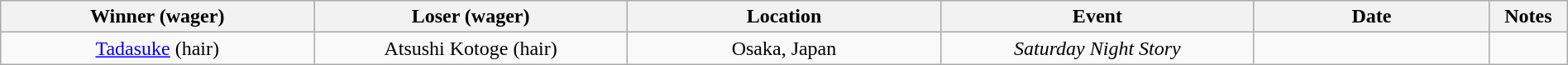<table class="wikitable sortable" width=100%  style="text-align: center">
<tr>
<th width=20% scope="col">Winner (wager)</th>
<th width=20% scope="col">Loser (wager)</th>
<th width=20% scope="col">Location</th>
<th width=20% scope="col">Event</th>
<th width=15% scope="col">Date</th>
<th class="unsortable" width=5% scope="col">Notes</th>
</tr>
<tr>
<td><a href='#'>Tadasuke</a> (hair)</td>
<td>Atsushi Kotoge (hair)</td>
<td>Osaka, Japan</td>
<td><em>Saturday Night Story</em></td>
<td></td>
<td></td>
</tr>
</table>
